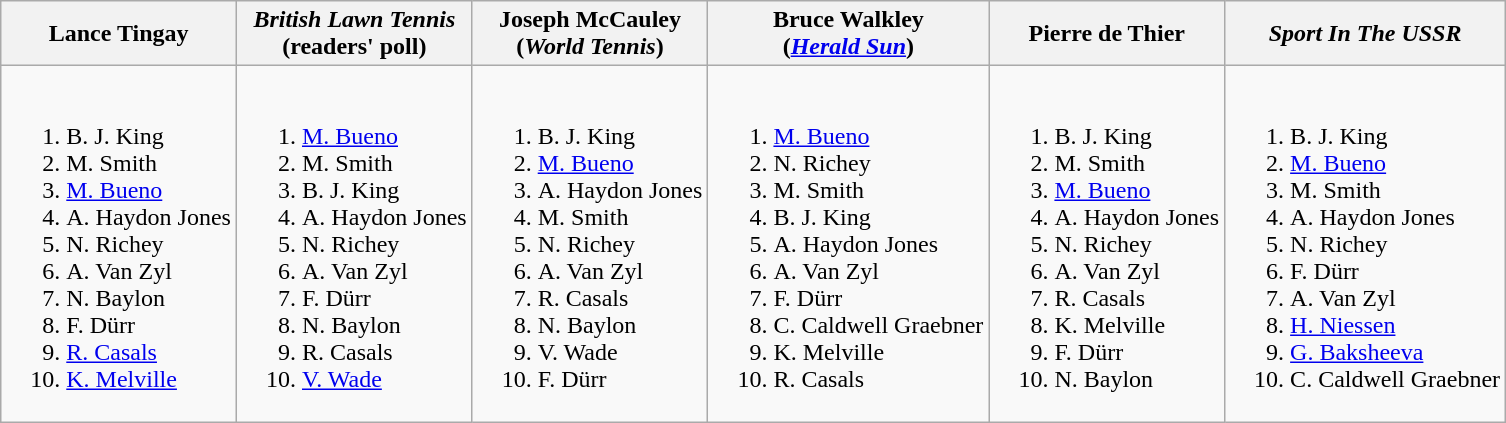<table class="wikitable">
<tr>
<th>Lance Tingay</th>
<th><em>British Lawn Tennis</em><br>(readers' poll)</th>
<th>Joseph McCauley<br>(<em>World Tennis</em>)</th>
<th>Bruce Walkley<br>(<em><a href='#'>Herald Sun</a></em>)</th>
<th>Pierre de Thier<em></em></th>
<th><em>Sport In The USSR</em></th>
</tr>
<tr style="vertical-align: top;">
<td style="white-space: nowrap;"><br><ol><li> B. J. King</li><li> M. Smith</li><li> <a href='#'>M. Bueno</a></li><li> A. Haydon Jones</li><li> N. Richey</li><li> A. Van Zyl</li><li> N. Baylon</li><li> F. Dürr</li><li> <a href='#'>R. Casals</a></li><li> <a href='#'>K. Melville</a></li></ol></td>
<td style="white-space: nowrap;"><br><ol><li> <a href='#'>M. Bueno</a></li><li> M. Smith</li><li> B. J. King</li><li> A. Haydon Jones</li><li> N. Richey</li><li> A. Van Zyl</li><li> F. Dürr</li><li> N. Baylon</li><li> R. Casals</li><li> <a href='#'>V. Wade</a></li></ol></td>
<td style="white-space: nowrap;"><br><ol><li> B. J. King</li><li> <a href='#'>M. Bueno</a></li><li> A. Haydon Jones</li><li> M. Smith</li><li> N. Richey</li><li> A. Van Zyl</li><li> R. Casals</li><li> N. Baylon</li><li> V. Wade</li><li> F. Dürr</li></ol></td>
<td style="white-space: nowrap;"><br><ol><li> <a href='#'>M. Bueno</a></li><li> N. Richey</li><li> M. Smith</li><li> B. J. King</li><li> A. Haydon Jones</li><li> A. Van Zyl</li><li> F. Dürr</li><li> C. Caldwell Graebner</li><li> K. Melville</li><li> R. Casals</li></ol></td>
<td style="white-space: nowrap;"><br><ol><li> B. J. King</li><li> M. Smith</li><li> <a href='#'>M. Bueno</a></li><li> A. Haydon Jones</li><li> N. Richey</li><li> A. Van Zyl</li><li> R. Casals</li><li> K. Melville</li><li> F. Dürr</li><li> N. Baylon</li></ol></td>
<td style="white-space: nowrap;"><br><ol><li> B. J. King</li><li> <a href='#'>M. Bueno</a></li><li> M. Smith</li><li> A. Haydon Jones</li><li> N. Richey</li><li> F. Dürr</li><li> A. Van Zyl</li><li> <a href='#'>H. Niessen</a></li><li> <a href='#'>G. Baksheeva</a></li><li> C. Caldwell Graebner</li></ol></td>
</tr>
</table>
